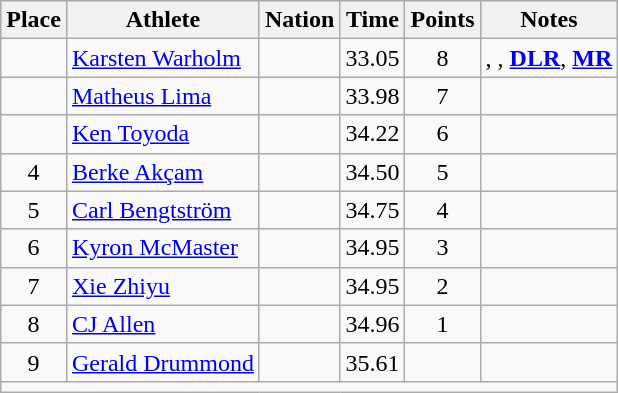<table class="wikitable mw-datatable sortable" style="text-align:center;">
<tr>
<th scope="col">Place</th>
<th scope="col">Athlete</th>
<th scope="col">Nation</th>
<th scope="col">Time</th>
<th scope="col">Points</th>
<th scope="col">Notes</th>
</tr>
<tr>
<td></td>
<td align="left"><a href='#'>Karsten Warholm</a></td>
<td align="left"></td>
<td>33.05</td>
<td>8</td>
<td>, , <strong><a href='#'>DLR</a></strong>, <strong><a href='#'>MR</a></strong></td>
</tr>
<tr>
<td></td>
<td align="left"><a href='#'>Matheus Lima</a></td>
<td align="left"></td>
<td>33.98</td>
<td>7</td>
<td></td>
</tr>
<tr>
<td></td>
<td align="left"><a href='#'>Ken Toyoda</a></td>
<td align="left"></td>
<td>34.22</td>
<td>6</td>
<td></td>
</tr>
<tr>
<td>4</td>
<td align="left"><a href='#'>Berke Akçam</a></td>
<td align="left"></td>
<td>34.50</td>
<td>5</td>
<td></td>
</tr>
<tr>
<td>5</td>
<td align="left"><a href='#'>Carl Bengtström</a></td>
<td align="left"></td>
<td>34.75</td>
<td>4</td>
<td></td>
</tr>
<tr>
<td>6</td>
<td align="left"><a href='#'>Kyron McMaster</a></td>
<td align="left"></td>
<td>34.95</td>
<td>3</td>
<td></td>
</tr>
<tr>
<td>7</td>
<td align="left"><a href='#'>Xie Zhiyu</a></td>
<td align="left"></td>
<td>34.95</td>
<td>2</td>
<td></td>
</tr>
<tr>
<td>8</td>
<td align="left"><a href='#'>CJ Allen</a></td>
<td align="left"></td>
<td>34.96</td>
<td>1</td>
<td></td>
</tr>
<tr>
<td>9</td>
<td align="left"><a href='#'>Gerald Drummond</a></td>
<td align="left"></td>
<td>35.61</td>
<td></td>
<td></td>
</tr>
<tr class="sortbottom">
<td colspan="6"></td>
</tr>
</table>
